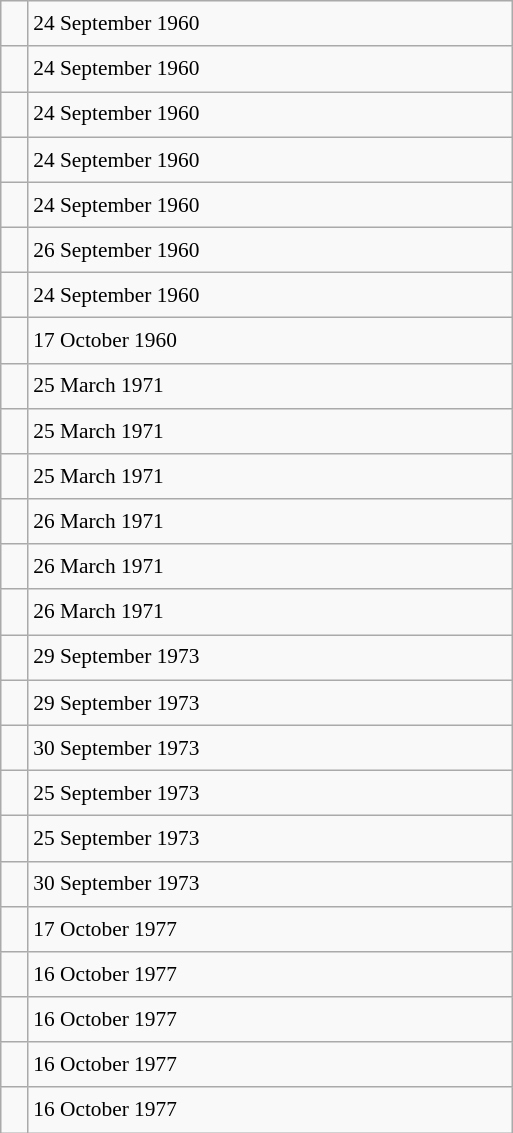<table class="wikitable" style="font-size: 89%; float: left; width: 24em; margin-right: 1em; line-height: 1.65em">
<tr>
<td></td>
<td>24 September 1960</td>
</tr>
<tr>
<td></td>
<td>24 September 1960</td>
</tr>
<tr>
<td></td>
<td>24 September 1960</td>
</tr>
<tr>
<td></td>
<td>24 September 1960</td>
</tr>
<tr>
<td></td>
<td>24 September 1960</td>
</tr>
<tr>
<td></td>
<td>26 September 1960</td>
</tr>
<tr>
<td></td>
<td>24 September 1960</td>
</tr>
<tr>
<td></td>
<td>17 October 1960</td>
</tr>
<tr>
<td></td>
<td>25 March 1971</td>
</tr>
<tr>
<td></td>
<td>25 March 1971</td>
</tr>
<tr>
<td></td>
<td>25 March 1971</td>
</tr>
<tr>
<td></td>
<td>26 March 1971</td>
</tr>
<tr>
<td></td>
<td>26 March 1971</td>
</tr>
<tr>
<td></td>
<td>26 March 1971</td>
</tr>
<tr>
<td></td>
<td>29 September 1973</td>
</tr>
<tr>
<td></td>
<td>29 September 1973</td>
</tr>
<tr>
<td></td>
<td>30 September 1973</td>
</tr>
<tr>
<td></td>
<td>25 September 1973</td>
</tr>
<tr>
<td></td>
<td>25 September 1973</td>
</tr>
<tr>
<td></td>
<td>30 September 1973</td>
</tr>
<tr>
<td></td>
<td>17 October 1977</td>
</tr>
<tr>
<td></td>
<td>16 October 1977</td>
</tr>
<tr>
<td></td>
<td>16 October 1977</td>
</tr>
<tr>
<td></td>
<td>16 October 1977</td>
</tr>
<tr>
<td></td>
<td>16 October 1977</td>
</tr>
</table>
